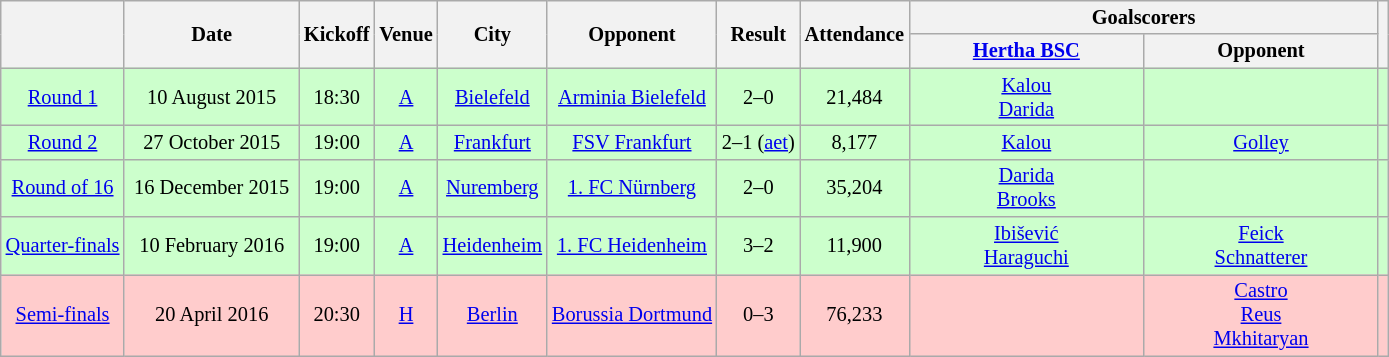<table class="wikitable" Style="text-align: center;font-size:85%">
<tr>
<th rowspan="2"></th>
<th rowspan="2" style="width:110px">Date</th>
<th rowspan="2">Kickoff</th>
<th rowspan="2">Venue</th>
<th rowspan="2">City</th>
<th rowspan="2">Opponent</th>
<th rowspan="2">Result</th>
<th rowspan="2">Attendance</th>
<th colspan="2">Goalscorers</th>
<th rowspan="2"></th>
</tr>
<tr>
<th style="width:150px"><a href='#'>Hertha BSC</a></th>
<th style="width:150px">Opponent</th>
</tr>
<tr style="background:#cfc">
<td><a href='#'>Round 1</a></td>
<td>10 August 2015</td>
<td>18:30</td>
<td><a href='#'>A</a></td>
<td><a href='#'>Bielefeld</a></td>
<td><a href='#'>Arminia Bielefeld</a></td>
<td>2–0</td>
<td>21,484</td>
<td><a href='#'>Kalou</a> <br><a href='#'>Darida</a> </td>
<td></td>
<td></td>
</tr>
<tr style="background:#cfc">
<td><a href='#'>Round 2</a></td>
<td>27 October 2015</td>
<td>19:00</td>
<td><a href='#'>A</a></td>
<td><a href='#'>Frankfurt</a></td>
<td><a href='#'>FSV Frankfurt</a></td>
<td>2–1 (<a href='#'>aet</a>)</td>
<td>8,177</td>
<td><a href='#'>Kalou</a> </td>
<td><a href='#'>Golley</a> </td>
<td></td>
</tr>
<tr style="background:#cfc">
<td><a href='#'>Round of 16</a></td>
<td>16 December 2015</td>
<td>19:00</td>
<td><a href='#'>A</a></td>
<td><a href='#'>Nuremberg</a></td>
<td><a href='#'>1. FC Nürnberg</a></td>
<td>2–0</td>
<td>35,204</td>
<td><a href='#'>Darida</a> <br><a href='#'>Brooks</a> </td>
<td></td>
<td></td>
</tr>
<tr style="background:#cfc">
<td><a href='#'>Quarter-finals</a></td>
<td>10 February 2016</td>
<td>19:00</td>
<td><a href='#'>A</a></td>
<td><a href='#'>Heidenheim</a></td>
<td><a href='#'>1. FC Heidenheim</a></td>
<td>3–2</td>
<td>11,900</td>
<td><a href='#'>Ibišević</a> <br><a href='#'>Haraguchi</a> </td>
<td><a href='#'>Feick</a> <br><a href='#'>Schnatterer</a> </td>
<td></td>
</tr>
<tr style="background:#fcc">
<td><a href='#'>Semi-finals</a></td>
<td>20 April 2016</td>
<td>20:30</td>
<td><a href='#'>H</a></td>
<td><a href='#'>Berlin</a></td>
<td><a href='#'>Borussia Dortmund</a></td>
<td>0–3</td>
<td>76,233</td>
<td></td>
<td><a href='#'>Castro</a> <br><a href='#'>Reus</a> <br><a href='#'>Mkhitaryan</a> </td>
<td></td>
</tr>
</table>
